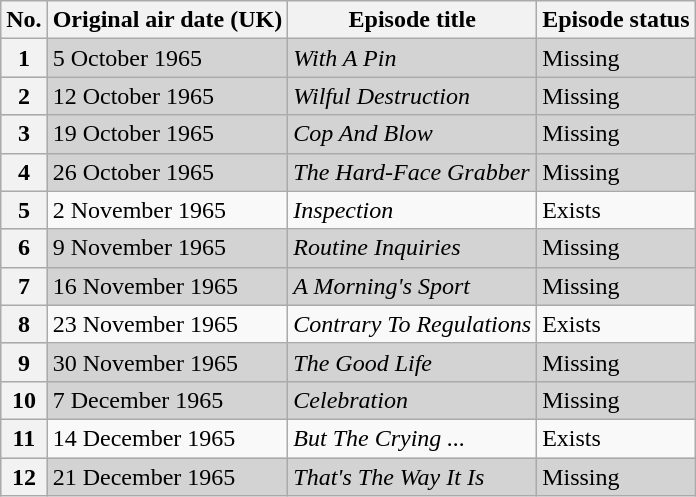<table class="wikitable">
<tr>
<th>No.</th>
<th>Original air date (UK)</th>
<th>Episode title</th>
<th>Episode status</th>
</tr>
<tr style="background:lightgrey;">
<th style="text-align:center;">1</th>
<td>5 October 1965</td>
<td><em>With A Pin</em></td>
<td>Missing</td>
</tr>
<tr style="background:lightgrey;">
<th style="text-align:center;">2</th>
<td>12 October 1965</td>
<td><em>Wilful Destruction</em></td>
<td>Missing</td>
</tr>
<tr style="background:lightgrey;">
<th style="text-align:center;">3</th>
<td>19 October 1965</td>
<td><em>Cop And Blow</em></td>
<td>Missing</td>
</tr>
<tr style="background:lightgrey;">
<th style="text-align:center;">4</th>
<td>26 October 1965</td>
<td><em>The Hard-Face Grabber</em></td>
<td>Missing</td>
</tr>
<tr>
<th style="text-align:center;">5</th>
<td>2 November 1965</td>
<td><em>Inspection</em></td>
<td>Exists</td>
</tr>
<tr style="background:lightgrey;">
<th style="text-align:center;">6</th>
<td>9 November 1965</td>
<td><em>Routine Inquiries</em></td>
<td>Missing</td>
</tr>
<tr style="background:lightgrey;">
<th style="text-align:center;">7</th>
<td>16 November 1965</td>
<td><em>A Morning's Sport</em></td>
<td>Missing</td>
</tr>
<tr>
<th style="text-align:center;">8</th>
<td>23 November 1965</td>
<td><em>Contrary To Regulations</em></td>
<td>Exists</td>
</tr>
<tr style="background:lightgrey;">
<th style="text-align:center;">9</th>
<td>30 November 1965</td>
<td><em>The Good Life</em></td>
<td>Missing</td>
</tr>
<tr style="background:lightgrey;">
<th style="text-align:center;">10</th>
<td>7 December 1965</td>
<td><em>Celebration</em></td>
<td>Missing</td>
</tr>
<tr>
<th style="text-align:center;">11</th>
<td>14 December 1965</td>
<td><em>But The Crying ...</em></td>
<td>Exists</td>
</tr>
<tr style="background:lightgrey;">
<th style="text-align:center;">12</th>
<td>21 December 1965</td>
<td><em>That's The Way It Is</em></td>
<td>Missing</td>
</tr>
</table>
